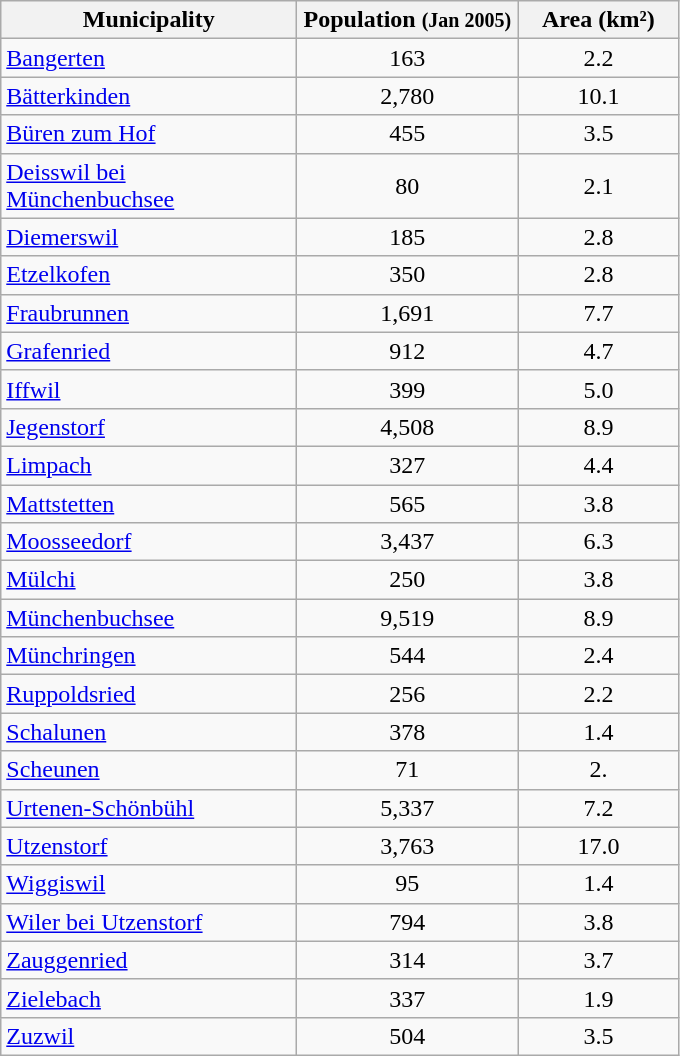<table class="wikitable">
<tr>
<th width="190">Municipality</th>
<th width="140">Population <small>(Jan 2005)</small></th>
<th width="100">Area (km²)</th>
</tr>
<tr>
<td><a href='#'>Bangerten</a></td>
<td align="center">163</td>
<td align="center">2.2</td>
</tr>
<tr>
<td><a href='#'>Bätterkinden</a></td>
<td align="center">2,780</td>
<td align="center">10.1</td>
</tr>
<tr>
<td><a href='#'>Büren zum Hof</a></td>
<td align="center">455</td>
<td align="center">3.5</td>
</tr>
<tr>
<td><a href='#'>Deisswil bei Münchenbuchsee</a></td>
<td align="center">80</td>
<td align="center">2.1</td>
</tr>
<tr>
<td><a href='#'>Diemerswil</a></td>
<td align="center">185</td>
<td align="center">2.8</td>
</tr>
<tr>
<td><a href='#'>Etzelkofen</a></td>
<td align="center">350</td>
<td align="center">2.8</td>
</tr>
<tr>
<td><a href='#'>Fraubrunnen</a></td>
<td align="center">1,691</td>
<td align="center">7.7</td>
</tr>
<tr>
<td><a href='#'>Grafenried</a></td>
<td align="center">912</td>
<td align="center">4.7</td>
</tr>
<tr>
<td><a href='#'>Iffwil</a></td>
<td align="center">399</td>
<td align="center">5.0</td>
</tr>
<tr>
<td><a href='#'>Jegenstorf</a></td>
<td align="center">4,508</td>
<td align="center">8.9</td>
</tr>
<tr>
<td><a href='#'>Limpach</a></td>
<td align="center">327</td>
<td align="center">4.4</td>
</tr>
<tr>
<td><a href='#'>Mattstetten</a></td>
<td align="center">565</td>
<td align="center">3.8</td>
</tr>
<tr>
<td><a href='#'>Moosseedorf</a></td>
<td align="center">3,437</td>
<td align="center">6.3</td>
</tr>
<tr>
<td><a href='#'>Mülchi</a></td>
<td align="center">250</td>
<td align="center">3.8</td>
</tr>
<tr>
<td><a href='#'>Münchenbuchsee</a></td>
<td align="center">9,519</td>
<td align="center">8.9</td>
</tr>
<tr>
<td><a href='#'>Münchringen</a></td>
<td align="center">544</td>
<td align="center">2.4</td>
</tr>
<tr>
<td><a href='#'>Ruppoldsried</a></td>
<td align="center">256</td>
<td align="center">2.2</td>
</tr>
<tr>
<td><a href='#'>Schalunen</a></td>
<td align="center">378</td>
<td align="center">1.4</td>
</tr>
<tr>
<td><a href='#'>Scheunen</a></td>
<td align="center">71</td>
<td align="center">2.</td>
</tr>
<tr>
<td><a href='#'>Urtenen-Schönbühl</a></td>
<td align="center">5,337</td>
<td align="center">7.2</td>
</tr>
<tr>
<td><a href='#'>Utzenstorf</a></td>
<td align="center">3,763</td>
<td align="center">17.0</td>
</tr>
<tr>
<td><a href='#'>Wiggiswil</a></td>
<td align="center">95</td>
<td align="center">1.4</td>
</tr>
<tr>
<td><a href='#'>Wiler bei Utzenstorf</a></td>
<td align="center">794</td>
<td align="center">3.8</td>
</tr>
<tr>
<td><a href='#'>Zauggenried</a></td>
<td align="center">314</td>
<td align="center">3.7</td>
</tr>
<tr>
<td><a href='#'>Zielebach</a></td>
<td align="center">337</td>
<td align="center">1.9</td>
</tr>
<tr>
<td><a href='#'>Zuzwil</a></td>
<td align="center">504</td>
<td align="center">3.5</td>
</tr>
</table>
